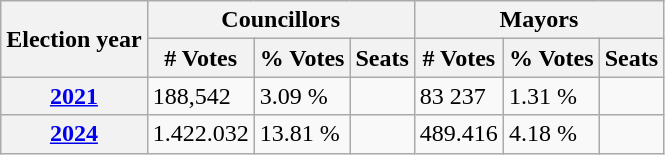<table class="wikitable">
<tr>
<th rowspan=2>Election year</th>
<th colspan=3>Councillors</th>
<th colspan=3>Mayors</th>
</tr>
<tr>
<th># Votes</th>
<th>% Votes</th>
<th>Seats</th>
<th># Votes</th>
<th>% Votes</th>
<th>Seats</th>
</tr>
<tr>
<th><a href='#'>2021</a></th>
<td>188,542</td>
<td>3.09 %</td>
<td></td>
<td>83 237</td>
<td>1.31 %</td>
<td></td>
</tr>
<tr>
<th><a href='#'>2024</a></th>
<td>1.422.032</td>
<td>13.81 %</td>
<td></td>
<td>489.416</td>
<td>4.18 %</td>
<td></td>
</tr>
</table>
